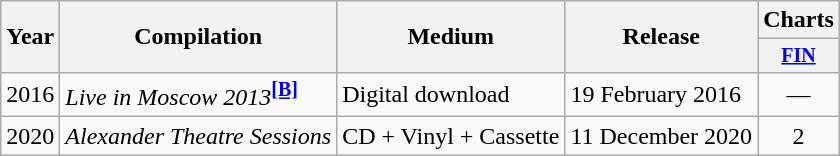<table class="wikitable">
<tr>
<th rowspan="2">Year</th>
<th rowspan="2">Compilation</th>
<th rowspan="2">Medium</th>
<th rowspan="2">Release</th>
<th>Charts</th>
</tr>
<tr style="font-size:smaller;">
<th style="width:40px;"><a href='#'>FIN</a><br></th>
</tr>
<tr>
<td>2016</td>
<td><em>Live in Moscow 2013</em><sup><span></span><a href='#'><strong>[B]</strong></a></sup></td>
<td>Digital download</td>
<td>19 February 2016</td>
<td style="text-align:center;">—</td>
</tr>
<tr>
<td>2020</td>
<td><em>Alexander Theatre Sessions</em></td>
<td>CD + Vinyl + Cassette</td>
<td>11 December 2020</td>
<td style="text-align:center;">2</td>
</tr>
</table>
